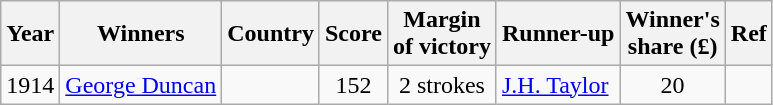<table class="wikitable">
<tr>
<th>Year</th>
<th>Winners</th>
<th>Country</th>
<th>Score</th>
<th>Margin<br>of victory</th>
<th>Runner-up</th>
<th>Winner's<br>share (£)</th>
<th>Ref</th>
</tr>
<tr>
<td>1914</td>
<td><a href='#'>George Duncan</a></td>
<td></td>
<td align=center>152</td>
<td align=center>2 strokes</td>
<td> <a href='#'>J.H. Taylor</a></td>
<td align=center>20</td>
<td></td>
</tr>
</table>
